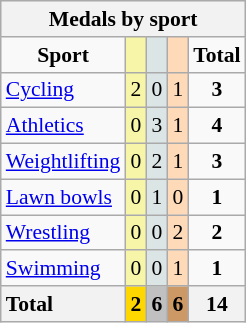<table class="wikitable" style="text-align:center;font-size:90%">
<tr style="background:#efefef;">
<th colspan=7><strong>Medals by sport</strong></th>
</tr>
<tr>
<td><strong>Sport</strong></td>
<td bgcolor=#f7f6a8></td>
<td bgcolor=#dce5e5></td>
<td bgcolor=#ffdab9></td>
<td><strong>Total</strong></td>
</tr>
<tr>
<td style="text-align:left;"><a href='#'>Cycling</a></td>
<td style="background:#F7F6A8;">2</td>
<td style="background:#DCE5E5;">0</td>
<td style="background:#FFDAB9;">1</td>
<td><strong>3</strong></td>
</tr>
<tr>
<td style="text-align:left;"><a href='#'>Athletics</a></td>
<td style="background:#F7F6A8;">0</td>
<td style="background:#DCE5E5;">3</td>
<td style="background:#FFDAB9;">1</td>
<td><strong>4</strong></td>
</tr>
<tr>
<td style="text-align:left;"><a href='#'>Weightlifting</a></td>
<td style="background:#F7F6A8;">0</td>
<td style="background:#DCE5E5;">2</td>
<td style="background:#FFDAB9;">1</td>
<td><strong>3</strong></td>
</tr>
<tr>
<td style="text-align:left;"><a href='#'>Lawn bowls</a></td>
<td style="background:#F7F6A8;">0</td>
<td style="background:#DCE5E5;">1</td>
<td style="background:#FFDAB9;">0</td>
<td><strong>1</strong></td>
</tr>
<tr>
<td style="text-align:left;"><a href='#'>Wrestling</a></td>
<td style="background:#F7F6A8;">0</td>
<td style="background:#DCE5E5;">0</td>
<td style="background:#FFDAB9;">2</td>
<td><strong>2</strong></td>
</tr>
<tr>
<td style="text-align:left;"><a href='#'>Swimming</a></td>
<td style="background:#F7F6A8;">0</td>
<td style="background:#DCE5E5;">0</td>
<td style="background:#FFDAB9;">1</td>
<td><strong>1</strong></td>
</tr>
<tr>
<th style="text-align:left;"><strong>Total</strong></th>
<th style="background:gold;"><strong>2</strong></th>
<th style="background:silver;"><strong>6</strong></th>
<th style="background:#c96;"><strong>6</strong></th>
<th><strong>14</strong></th>
</tr>
</table>
